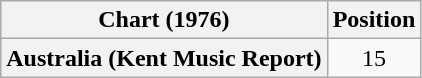<table class="wikitable plainrowheaders" style="text-align:center">
<tr>
<th scope="col">Chart (1976)</th>
<th scope="col">Position</th>
</tr>
<tr>
<th scope="row">Australia (Kent Music Report)</th>
<td>15</td>
</tr>
</table>
